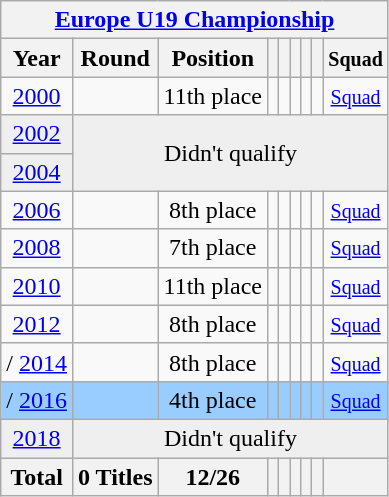<table class="wikitable" style="text-align: center;">
<tr>
<th colspan=9><a href='#'>Europe U19 Championship</a></th>
</tr>
<tr>
<th>Year</th>
<th>Round</th>
<th>Position</th>
<th></th>
<th></th>
<th></th>
<th></th>
<th></th>
<th><small>Squad</small></th>
</tr>
<tr>
<td> <a href='#'>2000</a></td>
<td></td>
<td>11th place</td>
<td></td>
<td></td>
<td></td>
<td></td>
<td></td>
<td><small> <a href='#'>Squad</a></small></td>
</tr>
<tr bgcolor="efefef">
<td> <a href='#'>2002</a></td>
<td colspan="9" rowspan="2">Didn't qualify</td>
</tr>
<tr bgcolor="efefef">
<td> <a href='#'>2004</a></td>
</tr>
<tr>
<td> <a href='#'>2006</a></td>
<td></td>
<td>8th place</td>
<td></td>
<td></td>
<td></td>
<td></td>
<td></td>
<td><small> <a href='#'>Squad</a></small></td>
</tr>
<tr>
<td> <a href='#'>2008</a></td>
<td></td>
<td>7th place</td>
<td></td>
<td></td>
<td></td>
<td></td>
<td></td>
<td><small> <a href='#'>Squad</a></small></td>
</tr>
<tr>
<td> <a href='#'>2010</a></td>
<td></td>
<td>11th place</td>
<td></td>
<td></td>
<td></td>
<td></td>
<td></td>
<td><small> <a href='#'>Squad</a></small></td>
</tr>
<tr>
<td> <a href='#'>2012</a></td>
<td></td>
<td>8th place</td>
<td></td>
<td></td>
<td></td>
<td></td>
<td></td>
<td><small> <a href='#'>Squad</a></small></td>
</tr>
<tr>
<td>/ <a href='#'>2014</a></td>
<td></td>
<td>8th place</td>
<td></td>
<td></td>
<td></td>
<td></td>
<td></td>
<td><small> <a href='#'>Squad</a></small></td>
</tr>
<tr bgcolor=9acdff>
<td>/ <a href='#'>2016</a></td>
<td></td>
<td>4th place</td>
<td></td>
<td></td>
<td></td>
<td></td>
<td></td>
<td><small> <a href='#'>Squad</a></small></td>
</tr>
<tr bgcolor="efefef">
<td> <a href='#'>2018</a></td>
<td colspan=9>Didn't qualify</td>
</tr>
<tr>
<th>Total</th>
<th>0 Titles</th>
<th>12/26</th>
<th></th>
<th></th>
<th></th>
<th></th>
<th></th>
<th></th>
</tr>
</table>
